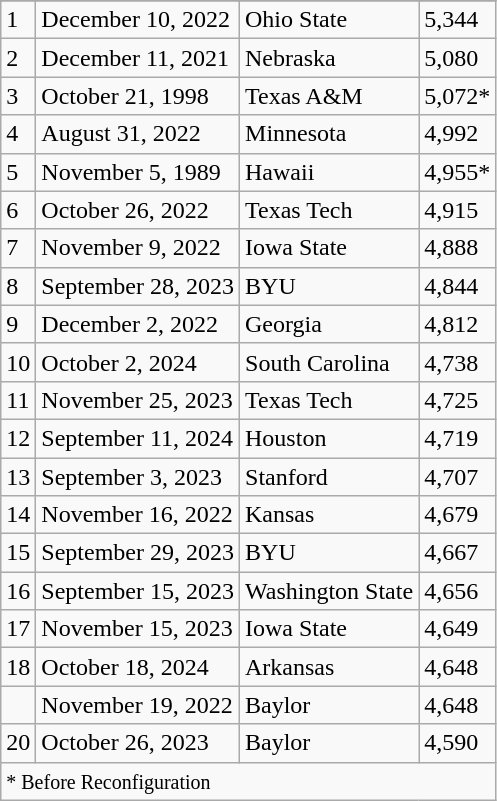<table class="wikitable">
<tr>
</tr>
<tr>
<td>1</td>
<td>December 10, 2022</td>
<td>Ohio State</td>
<td>5,344</td>
</tr>
<tr>
<td>2</td>
<td>December 11, 2021</td>
<td>Nebraska</td>
<td>5,080</td>
</tr>
<tr>
<td>3</td>
<td>October 21, 1998</td>
<td>Texas A&M</td>
<td>5,072*</td>
</tr>
<tr>
<td>4</td>
<td>August 31, 2022</td>
<td>Minnesota</td>
<td>4,992</td>
</tr>
<tr>
<td>5</td>
<td>November 5, 1989</td>
<td>Hawaii</td>
<td>4,955*</td>
</tr>
<tr>
<td>6</td>
<td>October 26, 2022</td>
<td>Texas Tech</td>
<td>4,915</td>
</tr>
<tr>
<td>7</td>
<td>November 9, 2022</td>
<td>Iowa State</td>
<td>4,888</td>
</tr>
<tr>
<td>8</td>
<td>September 28, 2023</td>
<td>BYU</td>
<td>4,844</td>
</tr>
<tr>
<td>9</td>
<td>December 2, 2022</td>
<td>Georgia</td>
<td>4,812</td>
</tr>
<tr>
<td>10</td>
<td>October 2, 2024</td>
<td>South Carolina</td>
<td>4,738</td>
</tr>
<tr>
<td>11</td>
<td>November 25, 2023</td>
<td>Texas Tech</td>
<td>4,725</td>
</tr>
<tr>
<td>12</td>
<td>September 11, 2024</td>
<td>Houston</td>
<td>4,719</td>
</tr>
<tr>
<td>13</td>
<td>September 3, 2023</td>
<td>Stanford</td>
<td>4,707</td>
</tr>
<tr>
<td>14</td>
<td>November 16, 2022</td>
<td>Kansas</td>
<td>4,679</td>
</tr>
<tr>
<td>15</td>
<td>September 29, 2023</td>
<td>BYU</td>
<td>4,667</td>
</tr>
<tr>
<td>16</td>
<td>September 15, 2023</td>
<td>Washington State</td>
<td>4,656</td>
</tr>
<tr>
<td>17</td>
<td>November 15, 2023</td>
<td>Iowa State</td>
<td>4,649</td>
</tr>
<tr>
<td>18</td>
<td>October 18, 2024</td>
<td>Arkansas</td>
<td>4,648</td>
</tr>
<tr>
<td></td>
<td>November 19, 2022</td>
<td>Baylor</td>
<td>4,648</td>
</tr>
<tr>
<td>20</td>
<td>October 26, 2023</td>
<td>Baylor</td>
<td>4,590</td>
</tr>
<tr>
<td colspan="4"><small>* Before Reconfiguration</small></td>
</tr>
</table>
